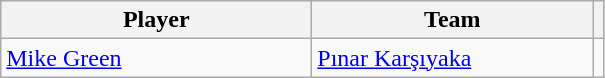<table class="wikitable sortable">
<tr>
<th style="width:200px;">Player</th>
<th style="width:180px;">Team</th>
<th></th>
</tr>
<tr>
<td> <a href='#'>Mike Green</a></td>
<td> <a href='#'>Pınar Karşıyaka</a></td>
<td style="text-align:center;"></td>
</tr>
</table>
